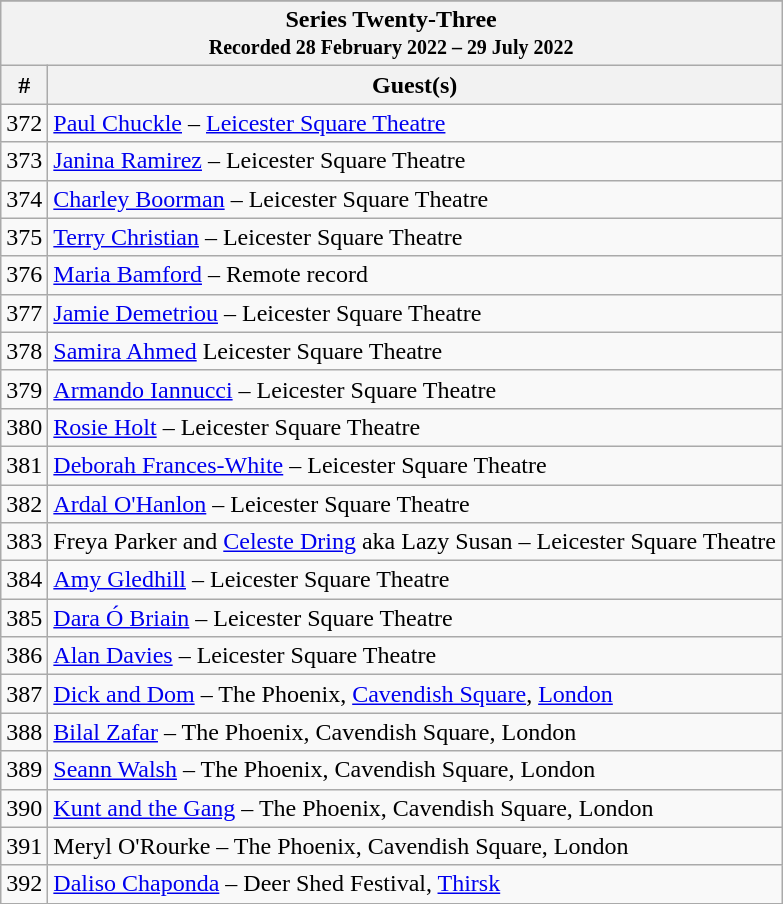<table class="wikitable">
<tr>
</tr>
<tr>
<th colspan="3">Series Twenty-Three<br><small>Recorded 28 February 2022 – 29 July 2022 </small></th>
</tr>
<tr>
<th>#</th>
<th>Guest(s)</th>
</tr>
<tr>
<td>372</td>
<td><a href='#'>Paul Chuckle</a> – <a href='#'>Leicester Square Theatre</a></td>
</tr>
<tr>
<td>373</td>
<td><a href='#'>Janina Ramirez</a> – Leicester Square Theatre</td>
</tr>
<tr>
<td>374</td>
<td><a href='#'>Charley Boorman</a> – Leicester Square Theatre</td>
</tr>
<tr>
<td>375</td>
<td><a href='#'>Terry Christian</a> – Leicester Square Theatre</td>
</tr>
<tr>
<td>376</td>
<td><a href='#'>Maria Bamford</a> – Remote record</td>
</tr>
<tr>
<td>377</td>
<td><a href='#'>Jamie Demetriou</a> – Leicester Square Theatre</td>
</tr>
<tr>
<td>378</td>
<td><a href='#'>Samira Ahmed</a> Leicester Square Theatre</td>
</tr>
<tr>
<td>379</td>
<td><a href='#'>Armando Iannucci</a> – Leicester Square Theatre</td>
</tr>
<tr>
<td>380</td>
<td><a href='#'>Rosie Holt</a> – Leicester Square Theatre</td>
</tr>
<tr>
<td>381</td>
<td><a href='#'>Deborah Frances-White</a> – Leicester Square Theatre</td>
</tr>
<tr>
<td>382</td>
<td><a href='#'>Ardal O'Hanlon</a> – Leicester Square Theatre</td>
</tr>
<tr>
<td>383</td>
<td>Freya Parker and <a href='#'>Celeste Dring</a> aka Lazy Susan – Leicester Square Theatre</td>
</tr>
<tr>
<td>384</td>
<td><a href='#'>Amy Gledhill</a> – Leicester Square Theatre</td>
</tr>
<tr>
<td>385</td>
<td><a href='#'>Dara Ó Briain</a> – Leicester Square Theatre</td>
</tr>
<tr>
<td>386</td>
<td><a href='#'>Alan Davies</a> – Leicester Square Theatre</td>
</tr>
<tr>
<td>387</td>
<td><a href='#'>Dick and Dom</a> – The Phoenix, <a href='#'>Cavendish Square</a>, <a href='#'>London</a></td>
</tr>
<tr>
<td>388</td>
<td><a href='#'>Bilal Zafar</a> – The Phoenix, Cavendish Square, London</td>
</tr>
<tr>
<td>389</td>
<td><a href='#'>Seann Walsh</a> – The Phoenix, Cavendish Square, London</td>
</tr>
<tr>
<td>390</td>
<td><a href='#'>Kunt and the Gang</a> – The Phoenix, Cavendish Square, London</td>
</tr>
<tr>
<td>391</td>
<td>Meryl O'Rourke – The Phoenix, Cavendish Square, London</td>
</tr>
<tr>
<td>392</td>
<td><a href='#'>Daliso Chaponda</a> – Deer Shed Festival, <a href='#'>Thirsk</a></td>
</tr>
</table>
